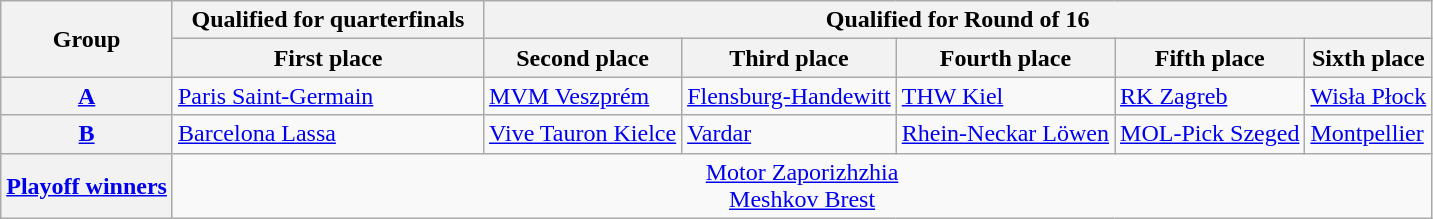<table class=wikitable>
<tr>
<th rowspan=2>Group</th>
<th width=200>Qualified for quarterfinals</th>
<th width=200 colspan=5>Qualified for Round of 16</th>
</tr>
<tr>
<th>First place</th>
<th>Second place</th>
<th>Third place</th>
<th>Fourth place</th>
<th>Fifth place</th>
<th>Sixth place</th>
</tr>
<tr>
<th><a href='#'>A</a></th>
<td> <a href='#'>Paris Saint-Germain</a></td>
<td> <a href='#'>MVM Veszprém</a></td>
<td> <a href='#'>Flensburg-Handewitt</a></td>
<td> <a href='#'>THW Kiel</a></td>
<td> <a href='#'>RK Zagreb</a></td>
<td> <a href='#'>Wisła Płock</a></td>
</tr>
<tr>
<th><a href='#'>B</a></th>
<td> <a href='#'>Barcelona Lassa</a></td>
<td> <a href='#'>Vive Tauron Kielce</a></td>
<td> <a href='#'>Vardar</a></td>
<td> <a href='#'>Rhein-Neckar Löwen</a></td>
<td> <a href='#'>MOL-Pick Szeged</a></td>
<td> <a href='#'>Montpellier</a></td>
</tr>
<tr>
<th><a href='#'>Playoff winners</a></th>
<td colspan=6 align=center> <a href='#'>Motor Zaporizhzhia</a><br> <a href='#'>Meshkov Brest</a></td>
</tr>
</table>
